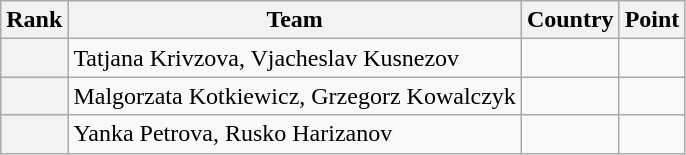<table class="wikitable sortable">
<tr>
<th>Rank</th>
<th>Team</th>
<th>Country</th>
<th>Point</th>
</tr>
<tr>
<th></th>
<td>Tatjana Krivzova, Vjacheslav Kusnezov</td>
<td></td>
<td></td>
</tr>
<tr>
<th></th>
<td>Malgorzata Kotkiewicz, Grzegorz Kowalczyk</td>
<td></td>
<td></td>
</tr>
<tr>
<th></th>
<td>Yanka Petrova, Rusko Harizanov</td>
<td></td>
<td></td>
</tr>
</table>
